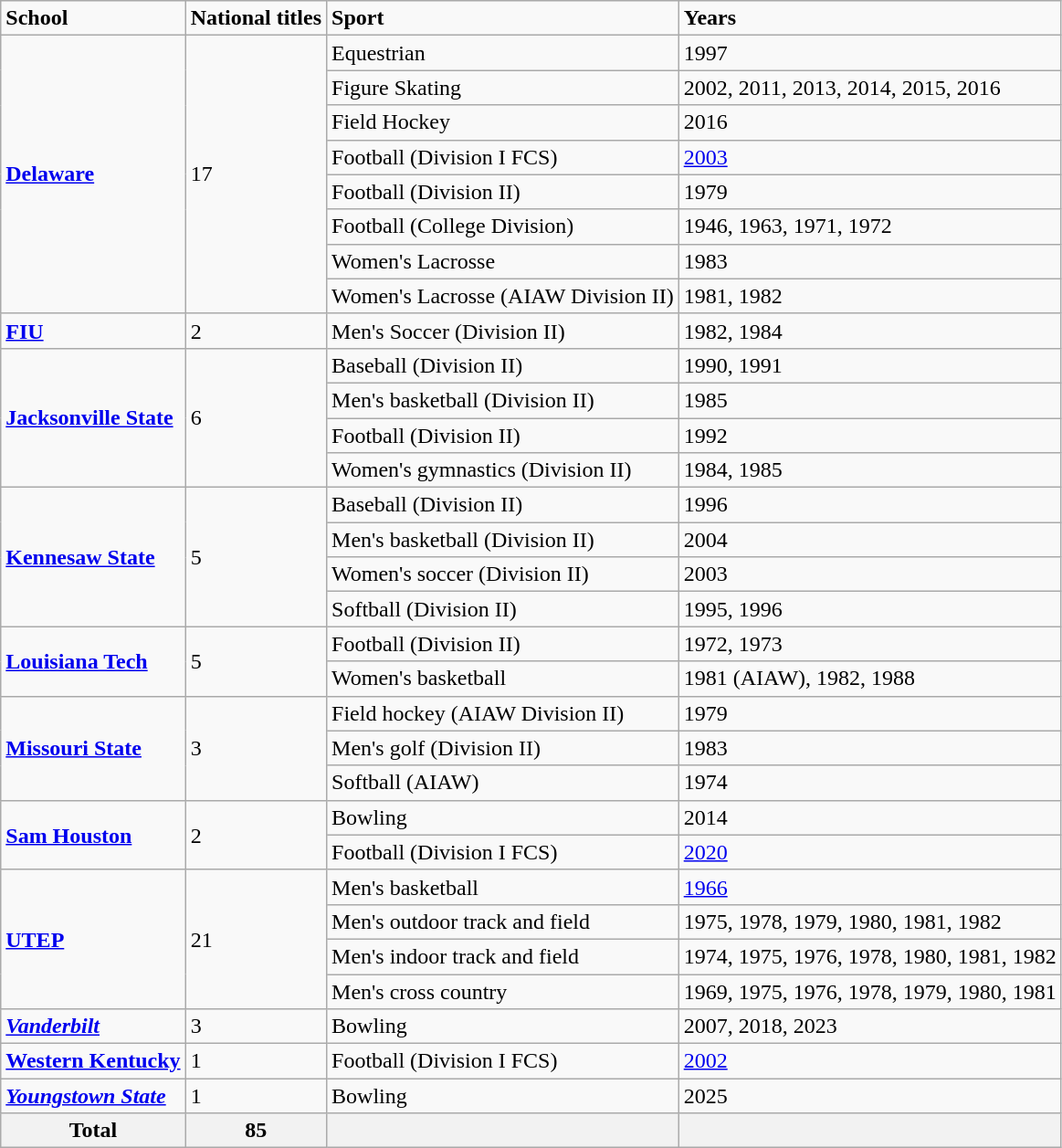<table class="wikitable">
<tr>
<td><strong>School</strong></td>
<td><strong>National titles</strong></td>
<td><strong>Sport</strong></td>
<td><strong>Years</strong></td>
</tr>
<tr>
<td rowspan=8><strong><a href='#'>Delaware</a></strong></td>
<td rowspan=8>17</td>
<td>Equestrian</td>
<td>1997</td>
</tr>
<tr>
<td>Figure Skating</td>
<td>2002, 2011, 2013, 2014, 2015, 2016</td>
</tr>
<tr>
<td>Field Hockey</td>
<td>2016</td>
</tr>
<tr>
<td>Football (Division I FCS)</td>
<td><a href='#'>2003</a></td>
</tr>
<tr>
<td>Football (Division II)</td>
<td>1979</td>
</tr>
<tr>
<td>Football (College Division)</td>
<td>1946, 1963, 1971, 1972</td>
</tr>
<tr>
<td>Women's Lacrosse</td>
<td>1983</td>
</tr>
<tr>
<td>Women's Lacrosse (AIAW Division II)</td>
<td>1981, 1982</td>
</tr>
<tr>
<td><strong><a href='#'>FIU</a></strong></td>
<td>2</td>
<td>Men's Soccer (Division II)</td>
<td>1982, 1984</td>
</tr>
<tr>
<td rowspan=4><strong><a href='#'>Jacksonville State</a></strong></td>
<td rowspan=4>6</td>
<td>Baseball (Division II)</td>
<td>1990, 1991</td>
</tr>
<tr>
<td>Men's basketball (Division II)</td>
<td>1985</td>
</tr>
<tr>
<td>Football (Division II)</td>
<td>1992</td>
</tr>
<tr>
<td>Women's gymnastics (Division II)</td>
<td>1984, 1985</td>
</tr>
<tr>
<td rowspan=4><strong><a href='#'>Kennesaw State</a></strong></td>
<td rowspan=4>5</td>
<td>Baseball (Division II)</td>
<td>1996</td>
</tr>
<tr>
<td>Men's basketball (Division II)</td>
<td>2004</td>
</tr>
<tr>
<td>Women's soccer (Division II)</td>
<td>2003</td>
</tr>
<tr>
<td>Softball (Division II)</td>
<td>1995, 1996</td>
</tr>
<tr>
<td rowspan=2><strong><a href='#'>Louisiana Tech</a></strong></td>
<td rowspan=2>5</td>
<td>Football (Division II)</td>
<td>1972, 1973</td>
</tr>
<tr>
<td>Women's basketball</td>
<td>1981 (AIAW), 1982, 1988</td>
</tr>
<tr>
<td rowspan=3><strong><a href='#'>Missouri State</a></strong></td>
<td rowspan=3>3</td>
<td>Field hockey (AIAW Division II)</td>
<td>1979</td>
</tr>
<tr>
<td>Men's golf (Division II)</td>
<td>1983</td>
</tr>
<tr>
<td>Softball (AIAW)</td>
<td>1974</td>
</tr>
<tr>
<td rowspan=2><strong><a href='#'>Sam Houston</a></strong></td>
<td rowspan=2>2</td>
<td>Bowling</td>
<td>2014</td>
</tr>
<tr>
<td>Football (Division I FCS)</td>
<td><a href='#'>2020</a></td>
</tr>
<tr>
<td rowspan=4><strong><a href='#'>UTEP</a></strong></td>
<td rowspan=4>21</td>
<td>Men's basketball</td>
<td><a href='#'>1966</a></td>
</tr>
<tr>
<td>Men's outdoor track and field</td>
<td>1975, 1978, 1979, 1980, 1981, 1982</td>
</tr>
<tr>
<td>Men's indoor track and field</td>
<td>1974, 1975, 1976, 1978, 1980, 1981, 1982</td>
</tr>
<tr>
<td>Men's cross country</td>
<td>1969, 1975, 1976, 1978, 1979, 1980, 1981</td>
</tr>
<tr>
<td><strong><em><a href='#'>Vanderbilt</a></em></strong></td>
<td>3</td>
<td>Bowling</td>
<td>2007, 2018, 2023</td>
</tr>
<tr>
<td><strong><a href='#'>Western Kentucky</a></strong></td>
<td>1</td>
<td>Football (Division I FCS)</td>
<td><a href='#'>2002</a></td>
</tr>
<tr>
<td><strong><em><a href='#'>Youngstown State</a></em></strong></td>
<td>1</td>
<td>Bowling</td>
<td>2025</td>
</tr>
<tr>
<th>Total</th>
<th>85</th>
<th></th>
<th></th>
</tr>
</table>
